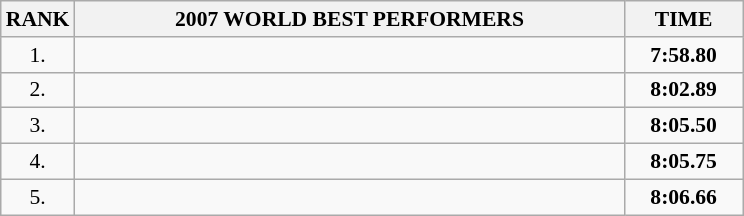<table class="wikitable" style="border-collapse: collapse; font-size: 90%;">
<tr>
<th>RANK</th>
<th align="center" style="width: 25em">2007 WORLD BEST PERFORMERS</th>
<th align="center" style="width: 5em">TIME</th>
</tr>
<tr>
<td align="center">1.</td>
<td></td>
<td align="center"><strong>7:58.80</strong></td>
</tr>
<tr>
<td align="center">2.</td>
<td></td>
<td align="center"><strong>8:02.89</strong></td>
</tr>
<tr>
<td align="center">3.</td>
<td></td>
<td align="center"><strong>8:05.50</strong></td>
</tr>
<tr>
<td align="center">4.</td>
<td></td>
<td align="center"><strong>8:05.75</strong></td>
</tr>
<tr>
<td align="center">5.</td>
<td></td>
<td align="center"><strong>8:06.66</strong></td>
</tr>
</table>
